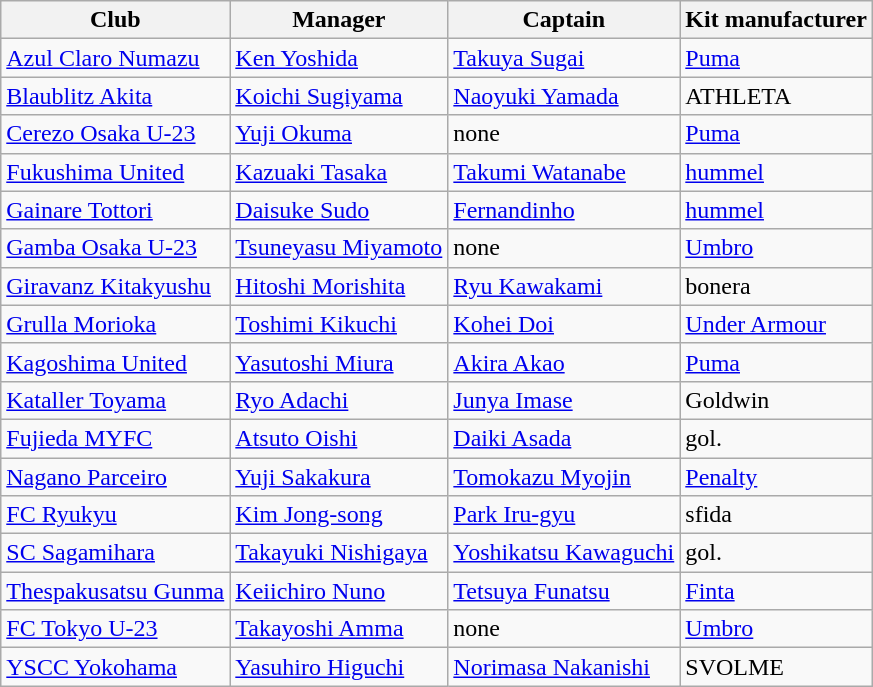<table class="wikitable sortable">
<tr>
<th>Club</th>
<th>Manager</th>
<th>Captain</th>
<th>Kit manufacturer</th>
</tr>
<tr>
<td><a href='#'>Azul Claro Numazu</a></td>
<td> <a href='#'>Ken Yoshida</a></td>
<td> <a href='#'>Takuya Sugai</a></td>
<td><a href='#'>Puma</a></td>
</tr>
<tr>
<td><a href='#'>Blaublitz Akita</a></td>
<td> <a href='#'>Koichi Sugiyama</a></td>
<td> <a href='#'>Naoyuki Yamada</a></td>
<td>ATHLETA</td>
</tr>
<tr>
<td><a href='#'>Cerezo Osaka U-23</a></td>
<td> <a href='#'>Yuji Okuma</a></td>
<td>none</td>
<td><a href='#'>Puma</a></td>
</tr>
<tr>
<td><a href='#'>Fukushima United</a></td>
<td> <a href='#'>Kazuaki Tasaka</a></td>
<td> <a href='#'>Takumi Watanabe</a></td>
<td><a href='#'>hummel</a></td>
</tr>
<tr>
<td><a href='#'>Gainare Tottori</a></td>
<td> <a href='#'>Daisuke Sudo</a></td>
<td> <a href='#'>Fernandinho</a></td>
<td><a href='#'>hummel</a></td>
</tr>
<tr>
<td><a href='#'>Gamba Osaka U-23</a></td>
<td> <a href='#'>Tsuneyasu Miyamoto</a></td>
<td>none</td>
<td><a href='#'>Umbro</a></td>
</tr>
<tr>
<td><a href='#'>Giravanz Kitakyushu</a></td>
<td><a href='#'>Hitoshi Morishita</a></td>
<td> <a href='#'>Ryu Kawakami</a></td>
<td>bonera</td>
</tr>
<tr>
<td><a href='#'>Grulla Morioka</a></td>
<td> <a href='#'>Toshimi Kikuchi</a></td>
<td> <a href='#'>Kohei Doi</a></td>
<td><a href='#'>Under Armour</a></td>
</tr>
<tr>
<td><a href='#'>Kagoshima United</a></td>
<td> <a href='#'>Yasutoshi Miura</a></td>
<td> <a href='#'>Akira Akao</a></td>
<td><a href='#'>Puma</a></td>
</tr>
<tr>
<td><a href='#'>Kataller Toyama</a></td>
<td> <a href='#'>Ryo Adachi</a></td>
<td> <a href='#'>Junya Imase</a></td>
<td>Goldwin</td>
</tr>
<tr>
<td><a href='#'>Fujieda MYFC</a></td>
<td> <a href='#'>Atsuto Oishi</a></td>
<td> <a href='#'>Daiki Asada</a></td>
<td>gol.</td>
</tr>
<tr>
<td><a href='#'>Nagano Parceiro</a></td>
<td> <a href='#'>Yuji Sakakura</a></td>
<td> <a href='#'>Tomokazu Myojin</a></td>
<td><a href='#'>Penalty</a></td>
</tr>
<tr>
<td><a href='#'>FC Ryukyu</a></td>
<td> <a href='#'>Kim Jong-song</a></td>
<td> <a href='#'>Park Iru-gyu</a></td>
<td>sfida</td>
</tr>
<tr>
<td><a href='#'>SC Sagamihara</a></td>
<td> <a href='#'>Takayuki Nishigaya</a></td>
<td> <a href='#'>Yoshikatsu Kawaguchi</a></td>
<td>gol.</td>
</tr>
<tr>
<td><a href='#'>Thespakusatsu Gunma</a></td>
<td> <a href='#'>Keiichiro Nuno</a></td>
<td> <a href='#'>Tetsuya Funatsu</a></td>
<td><a href='#'>Finta</a></td>
</tr>
<tr>
<td><a href='#'>FC Tokyo U-23</a></td>
<td> <a href='#'>Takayoshi Amma</a></td>
<td>none</td>
<td><a href='#'>Umbro</a></td>
</tr>
<tr>
<td><a href='#'>YSCC Yokohama</a></td>
<td> <a href='#'>Yasuhiro Higuchi</a></td>
<td> <a href='#'>Norimasa Nakanishi</a></td>
<td>SVOLME</td>
</tr>
</table>
